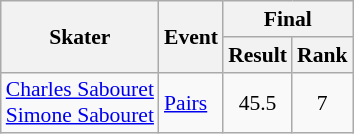<table class=wikitable style="font-size:90%">
<tr>
<th rowspan=2>Skater</th>
<th rowspan=2>Event</th>
<th colspan=2>Final</th>
</tr>
<tr>
<th>Result</th>
<th>Rank</th>
</tr>
<tr>
<td><a href='#'>Charles Sabouret</a> <br> <a href='#'>Simone Sabouret</a></td>
<td><a href='#'>Pairs</a></td>
<td align=center>45.5</td>
<td align=center>7</td>
</tr>
</table>
